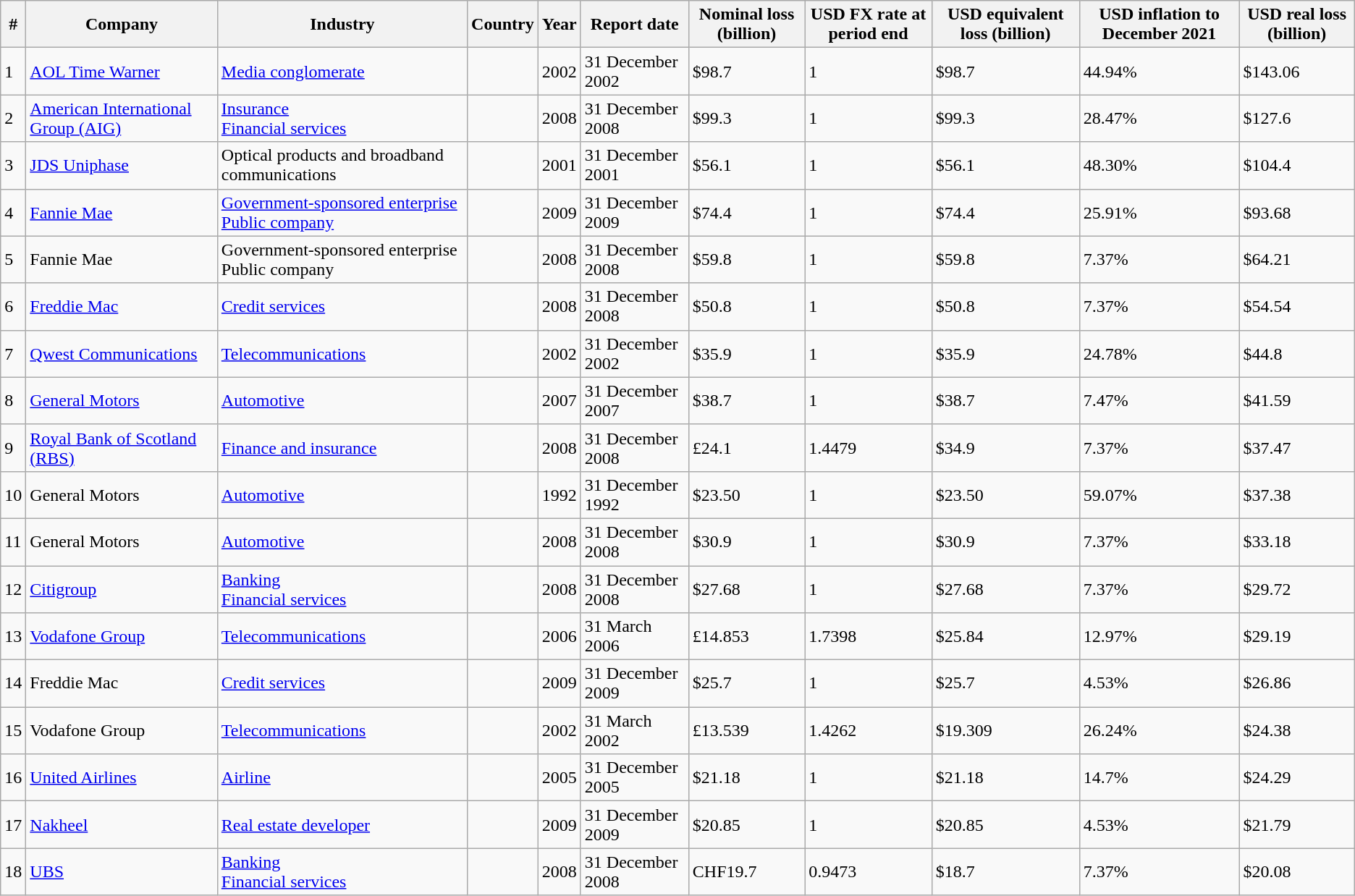<table class="wikitable sortable">
<tr>
<th>#</th>
<th>Company</th>
<th>Industry</th>
<th>Country</th>
<th>Year</th>
<th>Report date</th>
<th>Nominal loss (billion)</th>
<th>USD FX rate at period end</th>
<th>USD equivalent loss (billion)</th>
<th>USD inflation to December 2021</th>
<th>USD real loss (billion)</th>
</tr>
<tr>
<td>1</td>
<td><a href='#'>AOL Time Warner</a></td>
<td><a href='#'>Media conglomerate</a></td>
<td></td>
<td>2002</td>
<td>31 December 2002</td>
<td>$98.7</td>
<td>1</td>
<td>$98.7</td>
<td>44.94%</td>
<td>$143.06</td>
</tr>
<tr>
<td>2</td>
<td><a href='#'> American International Group (AIG)</a></td>
<td><a href='#'>Insurance</a><br><a href='#'>Financial services</a></td>
<td></td>
<td>2008</td>
<td>31 December 2008</td>
<td>$99.3</td>
<td>1</td>
<td>$99.3</td>
<td>28.47%</td>
<td>$127.6</td>
</tr>
<tr>
<td>3</td>
<td><a href='#'>JDS Uniphase</a></td>
<td>Optical products and broadband communications</td>
<td></td>
<td>2001</td>
<td>31 December 2001</td>
<td>$56.1</td>
<td>1</td>
<td>$56.1</td>
<td>48.30%</td>
<td>$104.4</td>
</tr>
<tr>
<td>4</td>
<td><a href='#'>Fannie Mae</a></td>
<td><a href='#'>Government-sponsored enterprise</a><br><a href='#'>Public company</a></td>
<td></td>
<td>2009</td>
<td>31 December 2009</td>
<td>$74.4</td>
<td>1</td>
<td>$74.4</td>
<td>25.91%</td>
<td>$93.68</td>
</tr>
<tr>
<td>5</td>
<td>Fannie Mae</td>
<td>Government-sponsored enterprise Public company</td>
<td></td>
<td>2008</td>
<td>31 December 2008</td>
<td>$59.8</td>
<td>1</td>
<td>$59.8</td>
<td>7.37%</td>
<td>$64.21</td>
</tr>
<tr>
<td>6</td>
<td><a href='#'>Freddie Mac</a></td>
<td><a href='#'>Credit services</a></td>
<td></td>
<td>2008</td>
<td>31 December 2008</td>
<td>$50.8</td>
<td>1</td>
<td>$50.8</td>
<td>7.37%</td>
<td>$54.54</td>
</tr>
<tr>
<td>7</td>
<td><a href='#'>Qwest Communications</a></td>
<td><a href='#'>Telecommunications</a></td>
<td></td>
<td>2002</td>
<td>31 December 2002</td>
<td>$35.9</td>
<td>1</td>
<td>$35.9</td>
<td>24.78%</td>
<td>$44.8</td>
</tr>
<tr>
<td>8</td>
<td><a href='#'>General Motors</a></td>
<td><a href='#'>Automotive</a></td>
<td></td>
<td>2007</td>
<td>31 December 2007</td>
<td>$38.7</td>
<td>1</td>
<td>$38.7</td>
<td>7.47%</td>
<td>$41.59</td>
</tr>
<tr>
<td>9</td>
<td><a href='#'> Royal Bank of Scotland (RBS)</a></td>
<td><a href='#'>Finance and insurance</a></td>
<td></td>
<td>2008</td>
<td>31 December 2008</td>
<td>£24.1</td>
<td>1.4479</td>
<td>$34.9</td>
<td>7.37%</td>
<td>$37.47</td>
</tr>
<tr>
<td>10</td>
<td>General Motors</td>
<td><a href='#'>Automotive</a></td>
<td></td>
<td>1992</td>
<td>31 December 1992</td>
<td>$23.50</td>
<td>1</td>
<td>$23.50</td>
<td>59.07%</td>
<td>$37.38</td>
</tr>
<tr>
<td>11</td>
<td>General Motors</td>
<td><a href='#'>Automotive</a></td>
<td></td>
<td>2008</td>
<td>31 December 2008</td>
<td>$30.9</td>
<td>1</td>
<td>$30.9</td>
<td>7.37%</td>
<td>$33.18</td>
</tr>
<tr>
<td>12</td>
<td><a href='#'>Citigroup</a></td>
<td><a href='#'>Banking</a><br><a href='#'>Financial services</a></td>
<td></td>
<td>2008</td>
<td>31 December 2008</td>
<td>$27.68</td>
<td>1</td>
<td>$27.68</td>
<td>7.37%</td>
<td>$29.72</td>
</tr>
<tr>
<td>13</td>
<td><a href='#'>Vodafone Group</a></td>
<td><a href='#'>Telecommunications</a></td>
<td></td>
<td>2006</td>
<td>31 March 2006</td>
<td>£14.853</td>
<td>1.7398</td>
<td>$25.84</td>
<td>12.97%</td>
<td>$29.19</td>
</tr>
<tr>
<td>14</td>
<td>Freddie Mac</td>
<td><a href='#'>Credit services</a></td>
<td></td>
<td>2009</td>
<td>31 December 2009</td>
<td>$25.7</td>
<td>1</td>
<td>$25.7</td>
<td>4.53%</td>
<td>$26.86</td>
</tr>
<tr>
<td>15</td>
<td Vodafone>Vodafone Group</td>
<td><a href='#'>Telecommunications</a></td>
<td></td>
<td>2002</td>
<td>31 March 2002</td>
<td>£13.539</td>
<td>1.4262</td>
<td>$19.309</td>
<td>26.24%</td>
<td>$24.38</td>
</tr>
<tr>
<td>16</td>
<td><a href='#'>United Airlines</a></td>
<td><a href='#'>Airline</a></td>
<td></td>
<td>2005</td>
<td>31 December 2005</td>
<td>$21.18</td>
<td>1</td>
<td>$21.18</td>
<td>14.7%</td>
<td>$24.29</td>
</tr>
<tr>
<td>17</td>
<td><a href='#'>Nakheel</a></td>
<td><a href='#'>Real estate developer</a></td>
<td></td>
<td>2009</td>
<td>31 December 2009</td>
<td>$20.85</td>
<td>1</td>
<td>$20.85</td>
<td>4.53%</td>
<td>$21.79</td>
</tr>
<tr>
<td>18</td>
<td><a href='#'>UBS</a></td>
<td><a href='#'>Banking</a><br><a href='#'>Financial services</a></td>
<td></td>
<td>2008</td>
<td>31 December 2008</td>
<td>CHF19.7</td>
<td>0.9473</td>
<td>$18.7</td>
<td>7.37%</td>
<td>$20.08</td>
</tr>
</table>
